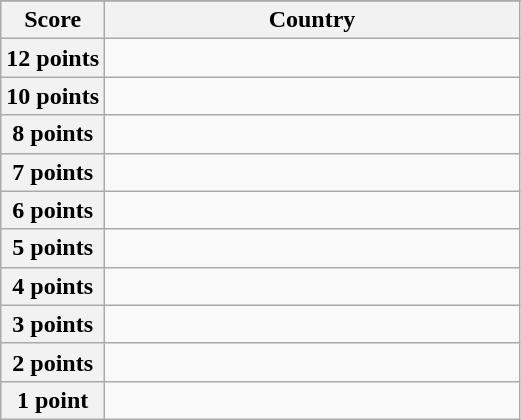<table class="wikitable">
<tr>
</tr>
<tr>
<th scope="col" width="20%">Score</th>
<th scope="col">Country</th>
</tr>
<tr>
<th scope="row">12 points</th>
<td></td>
</tr>
<tr>
<th scope="row">10 points</th>
<td></td>
</tr>
<tr>
<th scope="row">8 points</th>
<td></td>
</tr>
<tr>
<th scope="row">7 points</th>
<td></td>
</tr>
<tr>
<th scope="row">6 points</th>
<td></td>
</tr>
<tr>
<th scope="row">5 points</th>
<td></td>
</tr>
<tr>
<th scope="row">4 points</th>
<td></td>
</tr>
<tr>
<th scope="row">3 points</th>
<td></td>
</tr>
<tr>
<th scope="row">2 points</th>
<td></td>
</tr>
<tr>
<th scope="row">1 point</th>
<td></td>
</tr>
</table>
